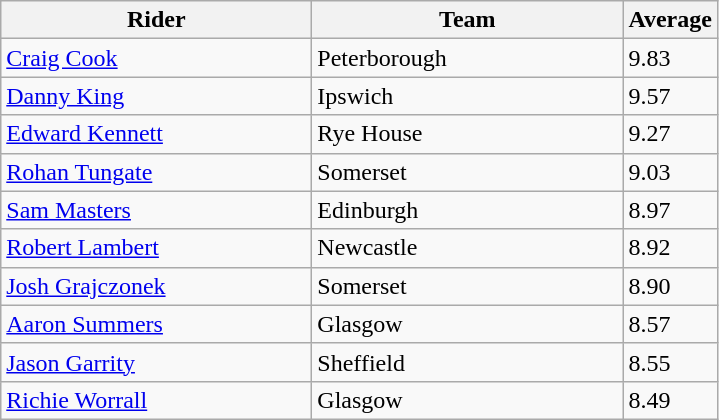<table class="wikitable" style="font-size: 100%">
<tr>
<th width=200>Rider</th>
<th width=200>Team</th>
<th width=40>Average</th>
</tr>
<tr>
<td align="left"> <a href='#'>Craig Cook</a></td>
<td>Peterborough</td>
<td>9.83</td>
</tr>
<tr>
<td align="left"> <a href='#'>Danny King</a></td>
<td>Ipswich</td>
<td>9.57</td>
</tr>
<tr>
<td align="left"> <a href='#'>Edward Kennett</a></td>
<td>Rye House</td>
<td>9.27</td>
</tr>
<tr>
<td align="left"> <a href='#'>Rohan Tungate</a></td>
<td>Somerset</td>
<td>9.03</td>
</tr>
<tr>
<td align="left"> <a href='#'>Sam Masters</a></td>
<td>Edinburgh</td>
<td>8.97</td>
</tr>
<tr>
<td align="left"> <a href='#'>Robert Lambert</a></td>
<td>Newcastle</td>
<td>8.92</td>
</tr>
<tr>
<td align="left"> <a href='#'>Josh Grajczonek</a></td>
<td>Somerset</td>
<td>8.90</td>
</tr>
<tr>
<td align="left"> <a href='#'>Aaron Summers</a></td>
<td>Glasgow</td>
<td>8.57</td>
</tr>
<tr>
<td align="left"> <a href='#'>Jason Garrity</a></td>
<td>Sheffield</td>
<td>8.55</td>
</tr>
<tr>
<td align="left"> <a href='#'>Richie Worrall</a></td>
<td>Glasgow</td>
<td>8.49</td>
</tr>
</table>
